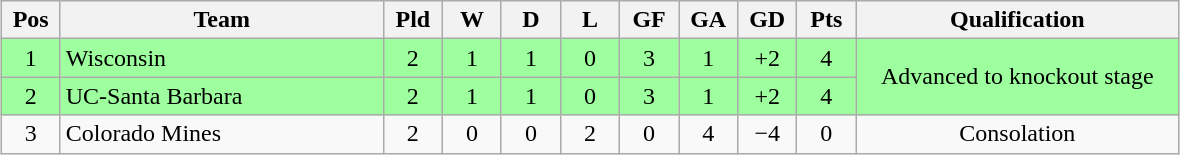<table class="wikitable" style="text-align:center; margin: 1em auto">
<tr>
<th style=width:2em>Pos</th>
<th style=width:13em>Team</th>
<th style=width:2em>Pld</th>
<th style=width:2em>W</th>
<th style=width:2em>D</th>
<th style=width:2em>L</th>
<th style=width:2em>GF</th>
<th style=width:2em>GA</th>
<th style=width:2em>GD</th>
<th style=width:2em>Pts</th>
<th style=width:13em>Qualification</th>
</tr>
<tr bgcolor="#9eff9e">
<td>1</td>
<td style="text-align:left">Wisconsin</td>
<td>2</td>
<td>1</td>
<td>1</td>
<td>0</td>
<td>3</td>
<td>1</td>
<td>+2</td>
<td>4</td>
<td rowspan="2">Advanced to knockout stage</td>
</tr>
<tr bgcolor="#9eff9e">
<td>2</td>
<td style="text-align:left">UC-Santa Barbara</td>
<td>2</td>
<td>1</td>
<td>1</td>
<td>0</td>
<td>3</td>
<td>1</td>
<td>+2</td>
<td>4</td>
</tr>
<tr>
<td>3</td>
<td style="text-align:left">Colorado Mines</td>
<td>2</td>
<td>0</td>
<td>0</td>
<td>2</td>
<td>0</td>
<td>4</td>
<td>−4</td>
<td>0</td>
<td>Consolation</td>
</tr>
</table>
